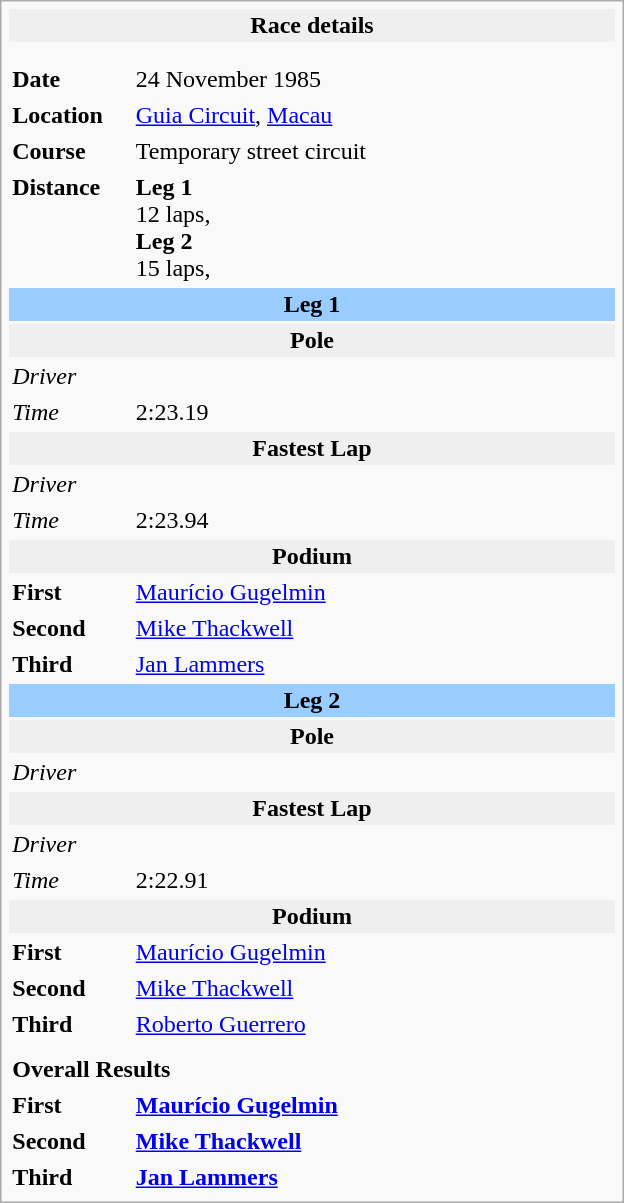<table class="infobox" align="right" cellpadding="2" style="float:right; width: 26em; ">
<tr>
<th colspan="2" bgcolor="#efefef">Race details</th>
</tr>
<tr>
<td colspan="2" style="text-align:center;"></td>
</tr>
<tr>
<td colspan="2" style="text-align:center;"></td>
</tr>
<tr>
<td style="width: 20%;"><strong>Date</strong></td>
<td>24 November 1985</td>
</tr>
<tr>
<td><strong>Location</strong></td>
<td><a href='#'>Guia Circuit</a>, <a href='#'>Macau</a></td>
</tr>
<tr>
<td><strong>Course</strong></td>
<td>Temporary street circuit<br></td>
</tr>
<tr>
<td><strong>Distance</strong></td>
<td><strong>Leg 1</strong><br>12 laps, <br><strong>Leg 2</strong><br>15 laps, </td>
</tr>
<tr>
<td colspan="2" style="text-align:center; background-color:#99ccff"><strong>Leg 1</strong></td>
</tr>
<tr>
<th colspan="2" bgcolor="#efefef">Pole</th>
</tr>
<tr>
<td><em>Driver</em></td>
<td></td>
</tr>
<tr>
<td><em>Time</em></td>
<td>2:23.19</td>
</tr>
<tr>
<th colspan="2" bgcolor="#efefef">Fastest Lap</th>
</tr>
<tr>
<td><em>Driver</em></td>
<td></td>
</tr>
<tr>
<td><em>Time</em></td>
<td>2:23.94</td>
</tr>
<tr>
<th colspan="2" bgcolor="#efefef">Podium</th>
</tr>
<tr>
<td><strong>First</strong></td>
<td> <a href='#'>Maurício Gugelmin</a></td>
</tr>
<tr>
<td><strong>Second</strong></td>
<td> <a href='#'>Mike Thackwell</a></td>
</tr>
<tr>
<td><strong>Third</strong></td>
<td> <a href='#'>Jan Lammers</a></td>
</tr>
<tr>
<td colspan="2" style="text-align:center; background-color:#99ccff"><strong>Leg 2</strong></td>
</tr>
<tr>
<th colspan="2" bgcolor="#efefef">Pole</th>
</tr>
<tr>
<td><em>Driver</em></td>
<td></td>
</tr>
<tr>
<th colspan="2" bgcolor="#efefef">Fastest Lap</th>
</tr>
<tr>
<td><em>Driver</em></td>
<td></td>
</tr>
<tr>
<td><em>Time</em></td>
<td>2:22.91</td>
</tr>
<tr>
<th colspan="2" bgcolor="#efefef">Podium</th>
</tr>
<tr>
<td><strong>First</strong></td>
<td> <a href='#'>Maurício Gugelmin</a></td>
</tr>
<tr>
<td><strong>Second</strong></td>
<td> <a href='#'>Mike Thackwell</a></td>
</tr>
<tr>
<td><strong>Third</strong></td>
<td> <a href='#'>Roberto Guerrero</a></td>
</tr>
<tr>
<td colspan="2"></td>
</tr>
<tr>
<td colspan="2"><strong>Overall Results</strong></td>
</tr>
<tr>
<td><strong>First</strong></td>
<td><strong> <a href='#'>Maurício Gugelmin</a></strong></td>
</tr>
<tr>
<td><strong>Second</strong></td>
<td><strong> <a href='#'>Mike Thackwell</a></strong></td>
</tr>
<tr>
<td><strong>Third</strong></td>
<td><strong> <a href='#'>Jan Lammers</a></strong></td>
</tr>
</table>
